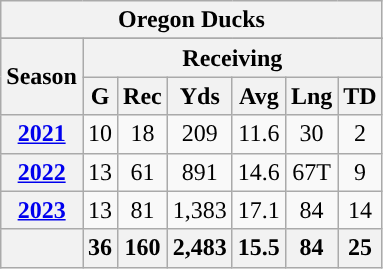<table class="wikitable" style="text-align:center;">
<tr>
<th colspan="7">Oregon Ducks</th>
</tr>
<tr>
</tr>
<tr>
<th rowspan="2">Season</th>
<th colspan="6">Receiving</th>
</tr>
<tr>
<th>G</th>
<th>Rec</th>
<th>Yds</th>
<th>Avg</th>
<th>Lng</th>
<th>TD</th>
</tr>
<tr>
<th><a href='#'>2021</a></th>
<td>10</td>
<td>18</td>
<td>209</td>
<td>11.6</td>
<td>30</td>
<td>2</td>
</tr>
<tr>
<th><a href='#'>2022</a></th>
<td>13</td>
<td>61</td>
<td>891</td>
<td>14.6</td>
<td>67T</td>
<td>9</td>
</tr>
<tr>
<th><a href='#'>2023</a></th>
<td>13</td>
<td>81</td>
<td>1,383</td>
<td>17.1</td>
<td>84</td>
<td>14</td>
</tr>
<tr>
<th></th>
<th>36</th>
<th>160</th>
<th>2,483</th>
<th>15.5</th>
<th>84</th>
<th>25</th>
</tr>
</table>
